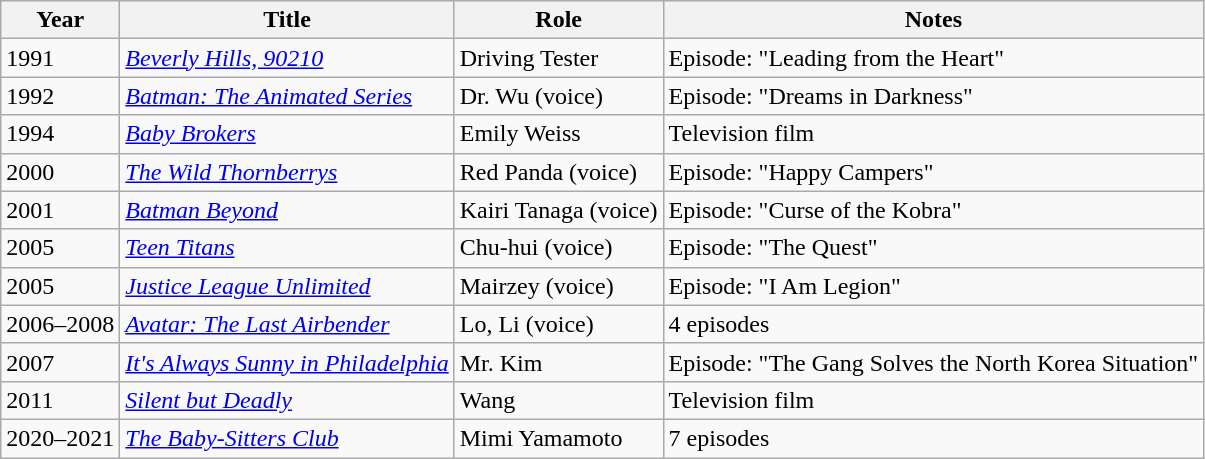<table class="wikitable sortable">
<tr>
<th>Year</th>
<th>Title</th>
<th>Role</th>
<th>Notes</th>
</tr>
<tr>
<td>1991</td>
<td><em><a href='#'>Beverly Hills, 90210</a></em></td>
<td>Driving Tester</td>
<td>Episode: "Leading from the Heart"</td>
</tr>
<tr>
<td>1992</td>
<td><em><a href='#'>Batman: The Animated Series</a></em></td>
<td>Dr. Wu (voice)</td>
<td>Episode: "Dreams in Darkness"</td>
</tr>
<tr>
<td>1994</td>
<td><em><a href='#'>Baby Brokers</a></em></td>
<td>Emily Weiss</td>
<td>Television film</td>
</tr>
<tr>
<td>2000</td>
<td><em><a href='#'>The Wild Thornberrys</a></em></td>
<td>Red Panda (voice)</td>
<td>Episode: "Happy Campers"</td>
</tr>
<tr>
<td>2001</td>
<td><em><a href='#'>Batman Beyond</a></em></td>
<td>Kairi Tanaga (voice)</td>
<td>Episode: "Curse of the Kobra"</td>
</tr>
<tr>
<td>2005</td>
<td><em><a href='#'>Teen Titans</a></em></td>
<td>Chu-hui (voice)</td>
<td>Episode: "The Quest"</td>
</tr>
<tr>
<td>2005</td>
<td><em><a href='#'>Justice League Unlimited</a></em></td>
<td>Mairzey (voice)</td>
<td>Episode: "I Am Legion"</td>
</tr>
<tr>
<td>2006–2008</td>
<td><em><a href='#'>Avatar: The Last Airbender</a></em></td>
<td>Lo, Li (voice)</td>
<td>4 episodes</td>
</tr>
<tr>
<td>2007</td>
<td><em><a href='#'>It's Always Sunny in Philadelphia</a></em></td>
<td>Mr. Kim</td>
<td>Episode: "The Gang Solves the North Korea Situation"</td>
</tr>
<tr>
<td>2011</td>
<td><em><a href='#'>Silent but Deadly</a></em></td>
<td>Wang</td>
<td>Television film</td>
</tr>
<tr>
<td>2020–2021</td>
<td><em><a href='#'>The Baby-Sitters Club</a></em></td>
<td>Mimi Yamamoto</td>
<td>7 episodes</td>
</tr>
</table>
